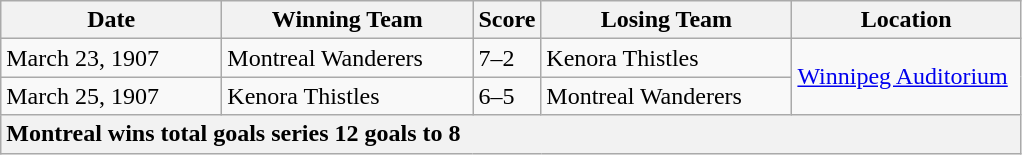<table class="wikitable">
<tr>
<th width="140">Date</th>
<th width="160">Winning Team</th>
<th width="5">Score</th>
<th width="160">Losing Team</th>
<th width="145">Location</th>
</tr>
<tr>
<td>March 23, 1907</td>
<td>Montreal Wanderers</td>
<td>7–2</td>
<td>Kenora Thistles</td>
<td rowspan="2"><a href='#'>Winnipeg Auditorium</a></td>
</tr>
<tr>
<td>March 25, 1907</td>
<td>Kenora Thistles</td>
<td>6–5</td>
<td>Montreal Wanderers</td>
</tr>
<tr>
<th colspan="5" style="text-align:left;">Montreal wins total goals series 12 goals to 8</th>
</tr>
</table>
